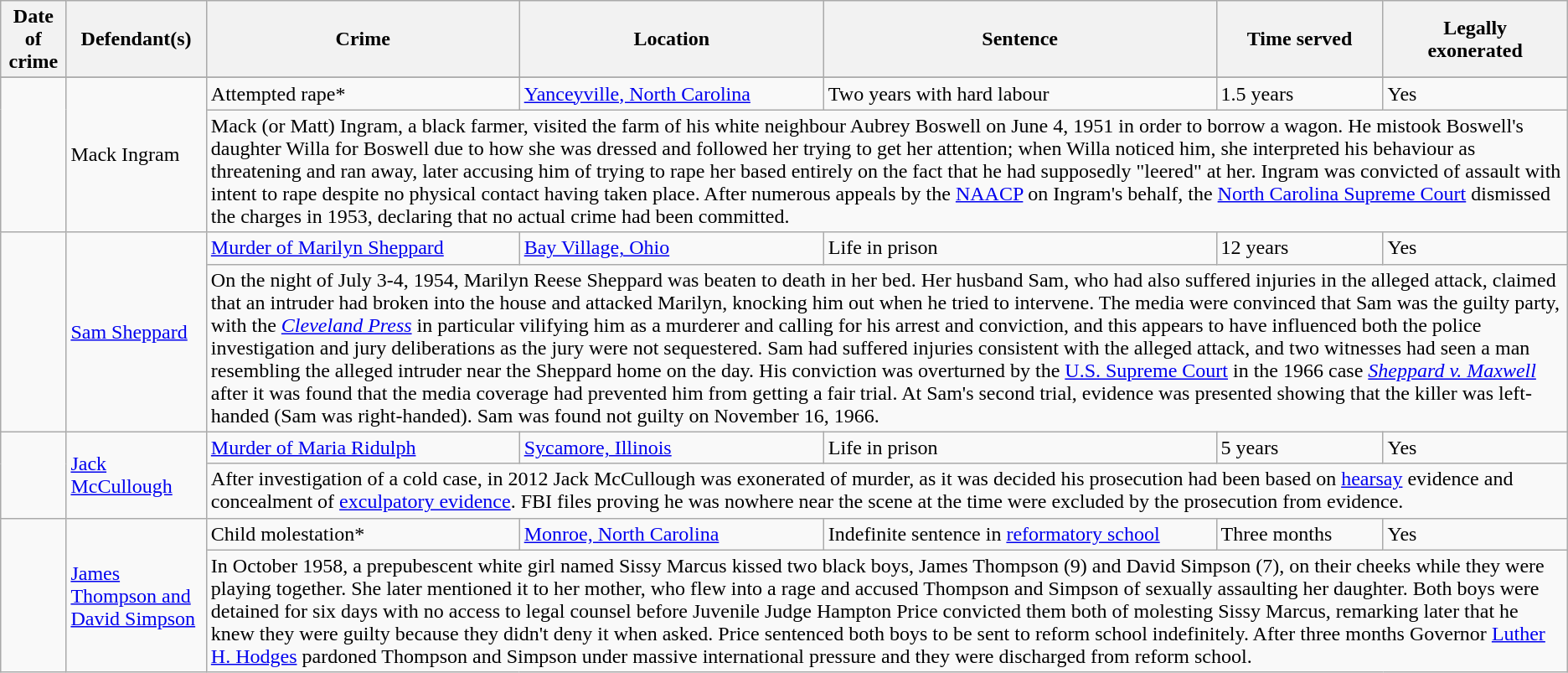<table class="wikitable sortable">
<tr>
<th>Date of crime</th>
<th>Defendant(s)</th>
<th>Crime</th>
<th>Location</th>
<th>Sentence</th>
<th>Time served</th>
<th>Legally<br>exonerated</th>
</tr>
<tr>
</tr>
<tr ->
<td rowspan="2"></td>
<td rowspan="2">Mack Ingram</td>
<td>Attempted rape*</td>
<td><a href='#'>Yanceyville, North Carolina</a></td>
<td>Two years with hard labour</td>
<td>1.5 years</td>
<td>Yes</td>
</tr>
<tr>
<td colspan=5>Mack (or Matt) Ingram, a black farmer, visited the farm of his white neighbour Aubrey Boswell on June 4, 1951 in order to borrow a wagon. He mistook Boswell's daughter Willa for Boswell due to how she was dressed and followed her trying to get her attention; when Willa noticed him, she interpreted his behaviour as threatening and ran away, later accusing him of trying to rape her based entirely on the fact that he had supposedly "leered" at her. Ingram was convicted of assault with intent to rape despite no physical contact having taken place. After numerous appeals by the <a href='#'>NAACP</a> on Ingram's behalf, the <a href='#'>North Carolina Supreme Court</a> dismissed the charges in 1953, declaring that no actual crime had been committed.</td>
</tr>
<tr ->
<td rowspan="2"></td>
<td rowspan="2"><a href='#'>Sam Sheppard</a></td>
<td><a href='#'>Murder of Marilyn Sheppard</a></td>
<td><a href='#'>Bay Village, Ohio</a></td>
<td>Life in prison</td>
<td>12 years</td>
<td>Yes</td>
</tr>
<tr>
<td colspan=5>On the night of July 3-4, 1954, Marilyn Reese Sheppard was beaten to death in her bed. Her husband Sam, who had also suffered injuries in the alleged attack, claimed that an intruder had broken into the house and attacked Marilyn, knocking him out when he tried to intervene. The media were convinced that Sam was the guilty party, with the <em><a href='#'>Cleveland Press</a></em> in particular vilifying him as a murderer and calling for his arrest and conviction, and this appears to have influenced both the police investigation and jury deliberations as the jury were not sequestered. Sam had suffered injuries consistent with the alleged attack, and two witnesses had seen a man resembling the alleged intruder near the Sheppard home on the day. His conviction was overturned by the <a href='#'>U.S. Supreme Court</a> in the 1966 case <em><a href='#'>Sheppard v. Maxwell</a></em> after it was found that the media coverage had prevented him from getting a fair trial. At Sam's second trial, evidence was presented showing that the killer was left-handed (Sam was right-handed). Sam was found not guilty on November 16, 1966.</td>
</tr>
<tr ->
<td rowspan="2"></td>
<td rowspan="2"><a href='#'>Jack McCullough</a></td>
<td><a href='#'>Murder of Maria Ridulph</a></td>
<td><a href='#'>Sycamore, Illinois</a></td>
<td>Life in prison</td>
<td>5 years</td>
<td>Yes</td>
</tr>
<tr>
<td colspan=5>After investigation of a cold case, in 2012 Jack McCullough was exonerated of murder, as it was decided his prosecution had been based on <a href='#'>hearsay</a> evidence and concealment of <a href='#'>exculpatory evidence</a>. FBI files proving he was nowhere near the scene at the time were excluded by the prosecution from evidence.</td>
</tr>
<tr ->
<td rowspan="2"></td>
<td rowspan="2"><a href='#'>James Thompson and David Simpson</a></td>
<td>Child molestation*</td>
<td><a href='#'>Monroe, North Carolina</a></td>
<td>Indefinite sentence in <a href='#'>reformatory school</a></td>
<td>Three months</td>
<td>Yes</td>
</tr>
<tr>
<td colspan=5>In October 1958, a prepubescent white girl named Sissy Marcus kissed two black boys, James Thompson (9) and David Simpson (7), on their cheeks while they were playing together. She later mentioned it to her mother, who flew into a rage and accused Thompson and Simpson of sexually assaulting her daughter. Both boys were detained for six days with no access to legal counsel before Juvenile Judge Hampton Price convicted them both of molesting Sissy Marcus, remarking later that he knew they were guilty because they didn't deny it when asked. Price sentenced both boys to be sent to reform school indefinitely. After three months Governor <a href='#'>Luther H. Hodges</a> pardoned Thompson and Simpson under massive international pressure and they were discharged from reform school.</td>
</tr>
</table>
